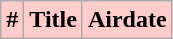<table class="wikitable plainrowheaders">
<tr>
<th style="background-color: #FFCCCC">#</th>
<th style="background-color: #FFCCCC">Title</th>
<th style="background-color: #FFCCCC">Airdate<br>











</th>
</tr>
</table>
